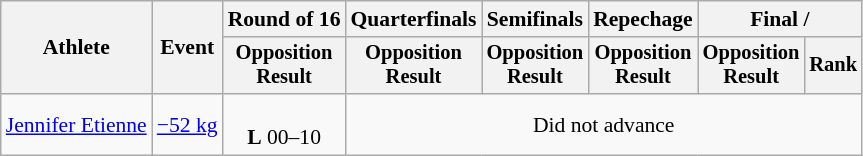<table class="wikitable" style="font-size:90%">
<tr>
<th rowspan=2>Athlete</th>
<th rowspan=2>Event</th>
<th>Round of 16</th>
<th>Quarterfinals</th>
<th>Semifinals</th>
<th>Repechage</th>
<th colspan=2>Final / </th>
</tr>
<tr style="font-size:95%">
<th>Opposition<br>Result</th>
<th>Opposition<br>Result</th>
<th>Opposition<br>Result</th>
<th>Opposition<br>Result</th>
<th>Opposition<br>Result</th>
<th>Rank</th>
</tr>
<tr align=center>
<td align=left><a href='#'>Jennifer Etienne</a></td>
<td align=left><a href='#'>−52 kg</a></td>
<td><br><strong>L</strong> 00–10</td>
<td colspan=5>Did not advance</td>
</tr>
</table>
